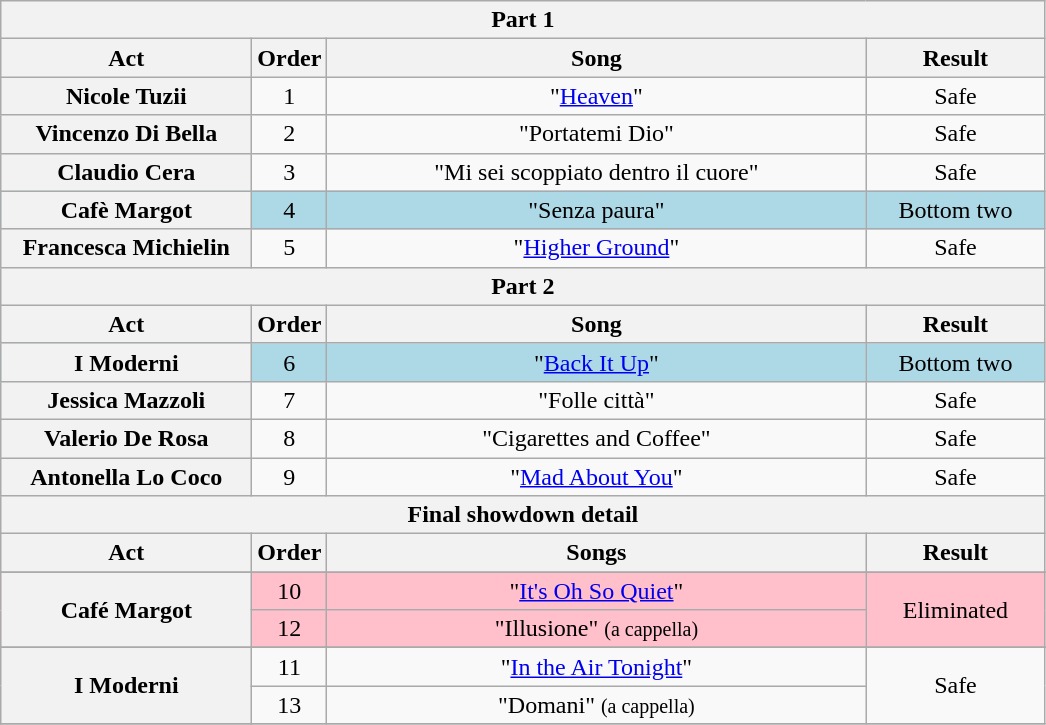<table class="wikitable plainrowheaders" style="text-align:center;">
<tr>
<th colspan="4">Part 1</th>
</tr>
<tr>
<th scope="col" style="width:10em;">Act</th>
<th scope="col">Order</th>
<th scope="col" style="width:22em;">Song</th>
<th scope="col" style="width:7em;">Result</th>
</tr>
<tr>
<th scope="row">Nicole Tuzii</th>
<td>1</td>
<td>"<a href='#'>Heaven</a>"</td>
<td>Safe</td>
</tr>
<tr>
<th scope="row">Vincenzo Di Bella</th>
<td>2</td>
<td>"Portatemi Dio"</td>
<td>Safe</td>
</tr>
<tr>
<th scope="row">Claudio Cera</th>
<td>3</td>
<td>"Mi sei scoppiato dentro il cuore"</td>
<td>Safe</td>
</tr>
<tr style="background:lightblue;">
<th scope="row">Cafè Margot</th>
<td>4</td>
<td>"Senza paura"</td>
<td>Bottom two</td>
</tr>
<tr>
<th scope="row">Francesca Michielin</th>
<td>5</td>
<td>"<a href='#'>Higher Ground</a>"</td>
<td>Safe</td>
</tr>
<tr>
<th colspan="4">Part 2</th>
</tr>
<tr>
<th scope="col" style="width:10em;">Act</th>
<th scope="col">Order</th>
<th scope="col" style="width:20em;">Song</th>
<th scope="col" style="width:7em;">Result</th>
</tr>
<tr style="background:lightblue;">
<th scope="row">I Moderni</th>
<td>6</td>
<td>"<a href='#'>Back It Up</a>"</td>
<td>Bottom two</td>
</tr>
<tr>
<th scope="row">Jessica Mazzoli</th>
<td>7</td>
<td>"Folle città"</td>
<td>Safe</td>
</tr>
<tr>
<th scope="row">Valerio De Rosa</th>
<td>8</td>
<td>"Cigarettes and Coffee"</td>
<td>Safe</td>
</tr>
<tr>
<th scope="row">Antonella Lo Coco</th>
<td>9</td>
<td>"<a href='#'>Mad About You</a>"</td>
<td>Safe</td>
</tr>
<tr>
<th colspan="4">Final showdown detail</th>
</tr>
<tr>
<th scope="col" style="width:10em;">Act</th>
<th scope="col">Order</th>
<th scope="col" style="width:20em;">Songs</th>
<th scope="col" style="width:7em;">Result</th>
</tr>
<tr>
</tr>
<tr style="background:pink;">
<th scope="row" rowspan="2">Café Margot</th>
<td>10</td>
<td>"<a href='#'>It's Oh So Quiet</a>"</td>
<td rowspan="2">Eliminated</td>
</tr>
<tr style="background:pink;">
<td>12</td>
<td>"Illusione" <small>(a cappella)</small></td>
</tr>
<tr>
</tr>
<tr>
<th scope="row" rowspan="2">I Moderni</th>
<td>11</td>
<td>"<a href='#'>In the Air Tonight</a>"</td>
<td rowspan="2">Safe</td>
</tr>
<tr>
<td>13</td>
<td>"Domani" <small>(a cappella)</small></td>
</tr>
<tr>
</tr>
</table>
